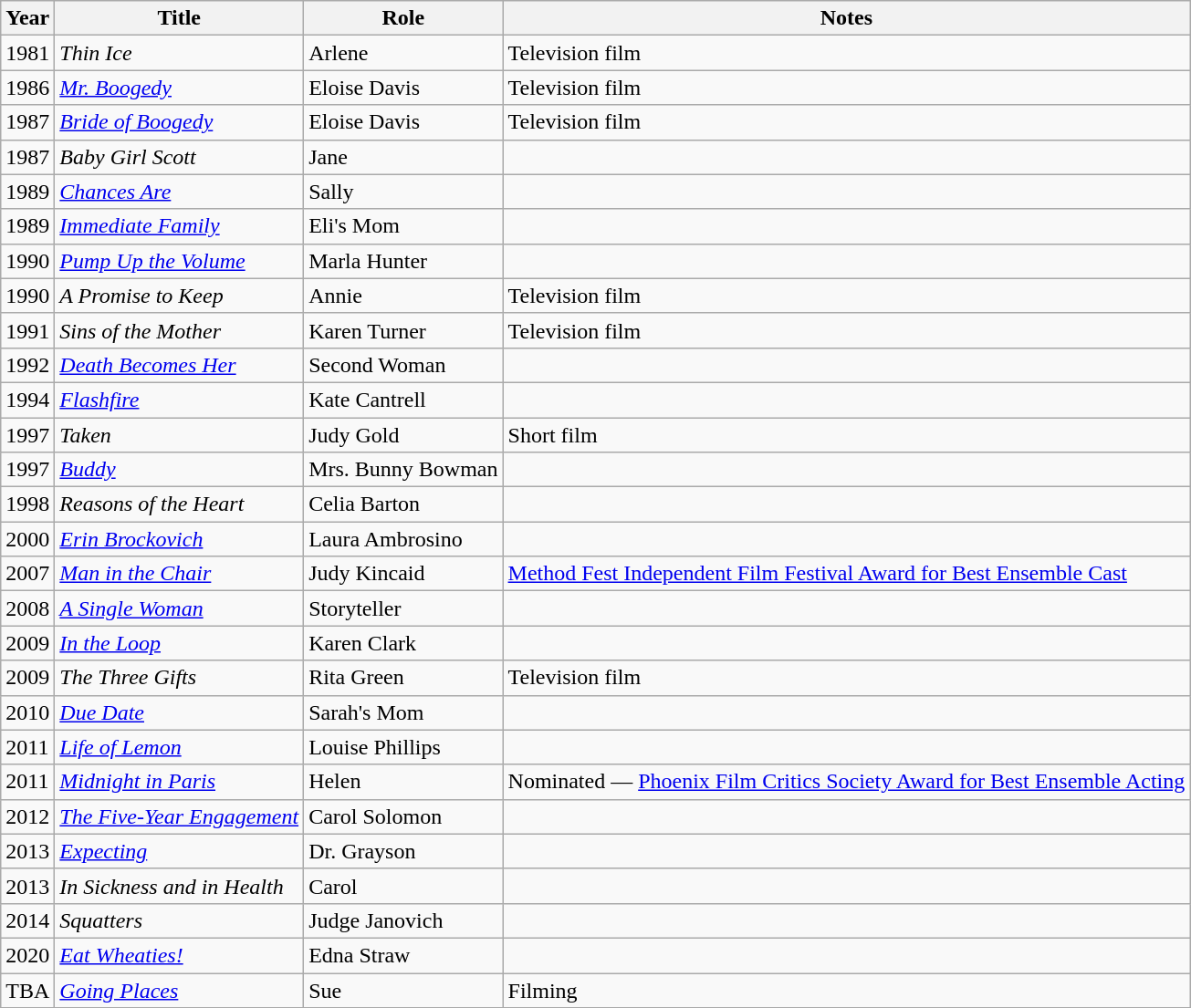<table class="wikitable sortable">
<tr>
<th>Year</th>
<th>Title</th>
<th>Role</th>
<th class="unsortable">Notes</th>
</tr>
<tr>
<td>1981</td>
<td><em>Thin Ice</em></td>
<td>Arlene</td>
<td>Television film</td>
</tr>
<tr>
<td>1986</td>
<td><em><a href='#'>Mr. Boogedy</a></em></td>
<td>Eloise Davis</td>
<td>Television film</td>
</tr>
<tr>
<td>1987</td>
<td><em><a href='#'>Bride of Boogedy</a></em></td>
<td>Eloise Davis</td>
<td>Television film</td>
</tr>
<tr>
<td>1987</td>
<td><em>Baby Girl Scott</em></td>
<td>Jane</td>
<td></td>
</tr>
<tr>
<td>1989</td>
<td><em><a href='#'>Chances Are</a></em></td>
<td>Sally</td>
<td></td>
</tr>
<tr>
<td>1989</td>
<td><em><a href='#'>Immediate Family</a></em></td>
<td>Eli's Mom</td>
<td></td>
</tr>
<tr>
<td>1990</td>
<td><em><a href='#'>Pump Up the Volume</a></em></td>
<td>Marla Hunter</td>
<td></td>
</tr>
<tr>
<td>1990</td>
<td><em>A Promise to Keep</em></td>
<td>Annie</td>
<td>Television film</td>
</tr>
<tr>
<td>1991</td>
<td><em>Sins of the Mother</em></td>
<td>Karen Turner</td>
<td>Television film</td>
</tr>
<tr>
<td>1992</td>
<td><em><a href='#'>Death Becomes Her</a></em></td>
<td>Second Woman</td>
<td></td>
</tr>
<tr>
<td>1994</td>
<td><em><a href='#'>Flashfire</a></em></td>
<td>Kate Cantrell</td>
<td></td>
</tr>
<tr>
<td>1997</td>
<td><em>Taken</em></td>
<td>Judy Gold</td>
<td>Short film</td>
</tr>
<tr>
<td>1997</td>
<td><em><a href='#'>Buddy</a></em></td>
<td>Mrs. Bunny Bowman</td>
<td></td>
</tr>
<tr>
<td>1998</td>
<td><em>Reasons of the Heart</em></td>
<td>Celia Barton</td>
<td></td>
</tr>
<tr>
<td>2000</td>
<td><em><a href='#'>Erin Brockovich</a></em></td>
<td>Laura Ambrosino</td>
<td></td>
</tr>
<tr>
<td>2007</td>
<td><em><a href='#'>Man in the Chair</a></em></td>
<td>Judy Kincaid</td>
<td><a href='#'>Method Fest Independent Film Festival Award for Best Ensemble Cast</a></td>
</tr>
<tr>
<td>2008</td>
<td><em><a href='#'>A Single Woman</a></em></td>
<td>Storyteller</td>
<td></td>
</tr>
<tr>
<td>2009</td>
<td><em><a href='#'>In the Loop</a></em></td>
<td>Karen Clark</td>
<td></td>
</tr>
<tr>
<td>2009</td>
<td><em>The Three Gifts</em></td>
<td>Rita Green</td>
<td>Television film</td>
</tr>
<tr>
<td>2010</td>
<td><em><a href='#'>Due Date</a></em></td>
<td>Sarah's Mom</td>
<td></td>
</tr>
<tr>
<td>2011</td>
<td><em><a href='#'>Life of Lemon</a></em></td>
<td>Louise Phillips</td>
<td></td>
</tr>
<tr>
<td>2011</td>
<td><em><a href='#'>Midnight in Paris</a></em></td>
<td>Helen</td>
<td>Nominated — <a href='#'>Phoenix Film Critics Society Award for Best Ensemble Acting</a></td>
</tr>
<tr>
<td>2012</td>
<td><em><a href='#'>The Five-Year Engagement</a></em></td>
<td>Carol Solomon</td>
<td></td>
</tr>
<tr>
<td>2013</td>
<td><em><a href='#'>Expecting</a></em></td>
<td>Dr. Grayson</td>
<td></td>
</tr>
<tr>
<td>2013</td>
<td><em>In Sickness and in Health</em></td>
<td>Carol</td>
<td></td>
</tr>
<tr>
<td>2014</td>
<td><em>Squatters</em></td>
<td>Judge Janovich</td>
<td></td>
</tr>
<tr>
<td>2020</td>
<td><em><a href='#'>Eat Wheaties!</a></em></td>
<td>Edna Straw</td>
<td></td>
</tr>
<tr>
<td>TBA</td>
<td><em><a href='#'>Going Places</a></em></td>
<td>Sue</td>
<td>Filming</td>
</tr>
</table>
